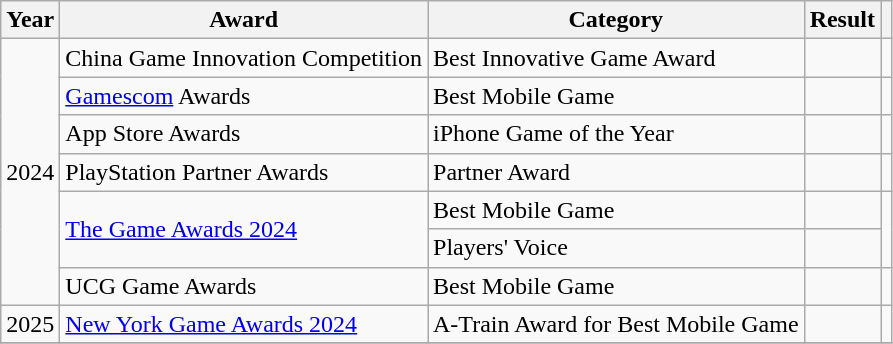<table class="wikitable sortable">
<tr>
<th>Year</th>
<th>Award</th>
<th>Category</th>
<th>Result</th>
<th></th>
</tr>
<tr>
<td rowspan="7" style="text-align:center;">2024</td>
<td>China Game Innovation Competition</td>
<td>Best Innovative Game Award</td>
<td></td>
<td></td>
</tr>
<tr>
<td><a href='#'>Gamescom</a> Awards</td>
<td>Best Mobile Game</td>
<td></td>
<td></td>
</tr>
<tr>
<td>App Store Awards</td>
<td>iPhone Game of the Year</td>
<td></td>
<td></td>
</tr>
<tr>
<td>PlayStation Partner Awards</td>
<td>Partner Award</td>
<td></td>
<td></td>
</tr>
<tr>
<td rowspan="2"><a href='#'>The Game Awards 2024</a></td>
<td>Best Mobile Game</td>
<td></td>
<td rowspan="2"></td>
</tr>
<tr>
<td>Players' Voice</td>
<td></td>
</tr>
<tr>
<td rowspan="1">UCG Game Awards</td>
<td>Best Mobile Game</td>
<td></td>
<td></td>
</tr>
<tr>
<td style="text-align:center;">2025</td>
<td><a href='#'>New York Game Awards 2024</a></td>
<td>A-Train Award for Best Mobile Game</td>
<td></td>
<td></td>
</tr>
<tr>
</tr>
</table>
